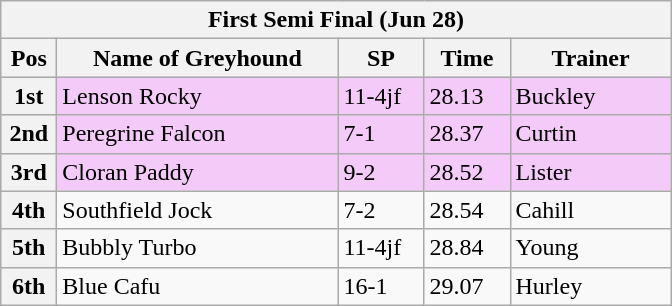<table class="wikitable">
<tr>
<th colspan="6">First Semi Final (Jun 28)</th>
</tr>
<tr>
<th width=30>Pos</th>
<th width=180>Name of Greyhound</th>
<th width=50>SP</th>
<th width=50>Time</th>
<th width=100>Trainer</th>
</tr>
<tr style="background: #f4caf9;">
<th>1st</th>
<td>Lenson Rocky</td>
<td>11-4jf</td>
<td>28.13</td>
<td>Buckley</td>
</tr>
<tr style="background: #f4caf9;">
<th>2nd</th>
<td>Peregrine Falcon</td>
<td>7-1</td>
<td>28.37</td>
<td>Curtin</td>
</tr>
<tr style="background: #f4caf9;">
<th>3rd</th>
<td>Cloran Paddy</td>
<td>9-2</td>
<td>28.52</td>
<td>Lister</td>
</tr>
<tr>
<th>4th</th>
<td>Southfield Jock</td>
<td>7-2</td>
<td>28.54</td>
<td>Cahill</td>
</tr>
<tr>
<th>5th</th>
<td>Bubbly Turbo</td>
<td>11-4jf</td>
<td>28.84</td>
<td>Young</td>
</tr>
<tr>
<th>6th</th>
<td>Blue Cafu</td>
<td>16-1</td>
<td>29.07</td>
<td>Hurley</td>
</tr>
</table>
